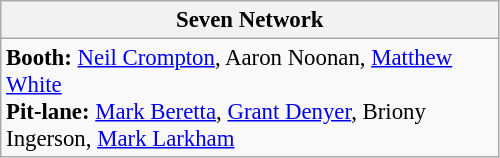<table class="wikitable" style="font-size: 95%;">
<tr>
<th width=325px>Seven Network</th>
</tr>
<tr>
<td><strong>Booth:</strong> <a href='#'>Neil Crompton</a>, Aaron Noonan, <a href='#'>Matthew White</a><br><strong>Pit-lane:</strong> <a href='#'>Mark Beretta</a>, <a href='#'>Grant Denyer</a>, Briony Ingerson, <a href='#'>Mark Larkham</a></td>
</tr>
</table>
